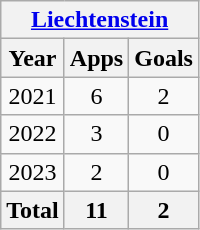<table class="wikitable" style="text-align:center">
<tr>
<th colspan="3"><a href='#'>Liechtenstein</a></th>
</tr>
<tr>
<th>Year</th>
<th>Apps</th>
<th>Goals</th>
</tr>
<tr>
<td>2021</td>
<td>6</td>
<td>2</td>
</tr>
<tr>
<td>2022</td>
<td>3</td>
<td>0</td>
</tr>
<tr>
<td>2023</td>
<td>2</td>
<td>0</td>
</tr>
<tr>
<th colspan="1">Total</th>
<th>11</th>
<th>2</th>
</tr>
</table>
